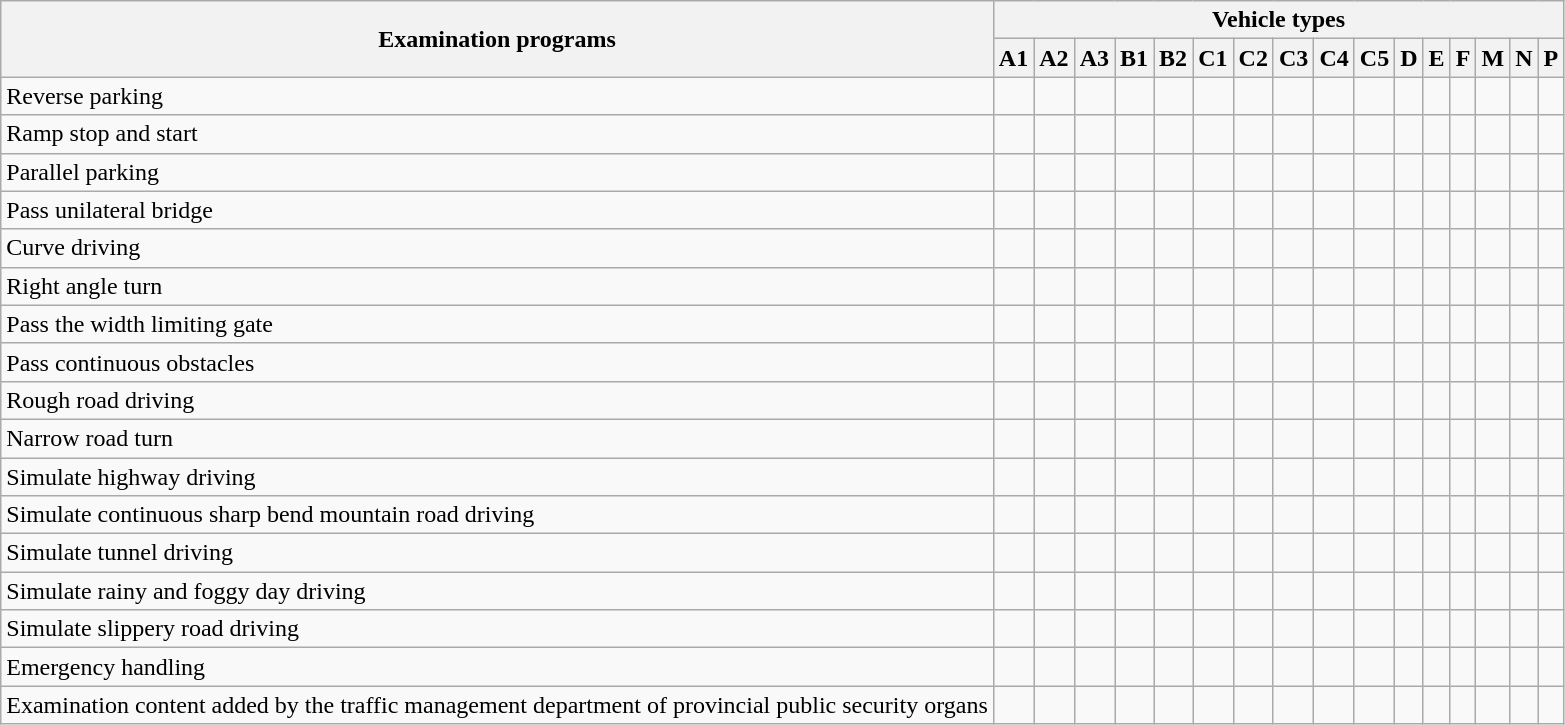<table class=wikitable>
<tr>
<th rowspan=2>Examination programs</th>
<th colspan=16>Vehicle types</th>
</tr>
<tr>
<th>A1</th>
<th>A2</th>
<th>A3</th>
<th>B1</th>
<th>B2</th>
<th>C1</th>
<th>C2</th>
<th>C3</th>
<th>C4</th>
<th>C5</th>
<th>D</th>
<th>E</th>
<th>F</th>
<th>M</th>
<th>N</th>
<th>P</th>
</tr>
<tr>
<td>Reverse parking</td>
<td></td>
<td></td>
<td></td>
<td></td>
<td></td>
<td></td>
<td></td>
<td></td>
<td></td>
<td></td>
<td></td>
<td></td>
<td></td>
<td></td>
<td></td>
<td></td>
</tr>
<tr>
<td>Ramp stop and start</td>
<td></td>
<td></td>
<td></td>
<td></td>
<td></td>
<td></td>
<td></td>
<td></td>
<td></td>
<td></td>
<td></td>
<td></td>
<td></td>
<td></td>
<td></td>
<td></td>
</tr>
<tr>
<td>Parallel parking</td>
<td></td>
<td></td>
<td></td>
<td></td>
<td></td>
<td></td>
<td></td>
<td></td>
<td></td>
<td></td>
<td></td>
<td></td>
<td></td>
<td></td>
<td></td>
<td></td>
</tr>
<tr>
<td>Pass unilateral bridge</td>
<td></td>
<td></td>
<td></td>
<td></td>
<td></td>
<td></td>
<td></td>
<td></td>
<td></td>
<td></td>
<td></td>
<td></td>
<td></td>
<td></td>
<td></td>
<td></td>
</tr>
<tr>
<td>Curve driving</td>
<td></td>
<td></td>
<td></td>
<td></td>
<td></td>
<td></td>
<td></td>
<td></td>
<td></td>
<td></td>
<td></td>
<td></td>
<td></td>
<td></td>
<td></td>
<td></td>
</tr>
<tr>
<td>Right angle turn</td>
<td></td>
<td></td>
<td></td>
<td></td>
<td></td>
<td></td>
<td></td>
<td></td>
<td></td>
<td></td>
<td></td>
<td></td>
<td></td>
<td></td>
<td></td>
<td></td>
</tr>
<tr>
<td>Pass the width limiting gate</td>
<td></td>
<td></td>
<td></td>
<td></td>
<td></td>
<td></td>
<td></td>
<td></td>
<td></td>
<td></td>
<td></td>
<td></td>
<td></td>
<td></td>
<td></td>
<td></td>
</tr>
<tr>
<td>Pass continuous obstacles</td>
<td></td>
<td></td>
<td></td>
<td></td>
<td></td>
<td></td>
<td></td>
<td></td>
<td></td>
<td></td>
<td></td>
<td></td>
<td></td>
<td></td>
<td></td>
<td></td>
</tr>
<tr>
<td>Rough road driving</td>
<td></td>
<td></td>
<td></td>
<td></td>
<td></td>
<td></td>
<td></td>
<td></td>
<td></td>
<td></td>
<td></td>
<td></td>
<td></td>
<td></td>
<td></td>
<td></td>
</tr>
<tr>
<td>Narrow road turn</td>
<td></td>
<td></td>
<td></td>
<td></td>
<td></td>
<td></td>
<td></td>
<td></td>
<td></td>
<td></td>
<td></td>
<td></td>
<td></td>
<td></td>
<td></td>
<td></td>
</tr>
<tr>
<td>Simulate highway driving</td>
<td></td>
<td></td>
<td></td>
<td></td>
<td></td>
<td></td>
<td></td>
<td></td>
<td></td>
<td></td>
<td></td>
<td></td>
<td></td>
<td></td>
<td></td>
<td></td>
</tr>
<tr>
<td>Simulate continuous sharp bend mountain road driving</td>
<td></td>
<td></td>
<td></td>
<td></td>
<td></td>
<td></td>
<td></td>
<td></td>
<td></td>
<td></td>
<td></td>
<td></td>
<td></td>
<td></td>
<td></td>
<td></td>
</tr>
<tr>
<td>Simulate tunnel driving</td>
<td></td>
<td></td>
<td></td>
<td></td>
<td></td>
<td></td>
<td></td>
<td></td>
<td></td>
<td></td>
<td></td>
<td></td>
<td></td>
<td></td>
<td></td>
<td></td>
</tr>
<tr>
<td>Simulate rainy and foggy day driving</td>
<td></td>
<td></td>
<td></td>
<td></td>
<td></td>
<td></td>
<td></td>
<td></td>
<td></td>
<td></td>
<td></td>
<td></td>
<td></td>
<td></td>
<td></td>
<td></td>
</tr>
<tr>
<td>Simulate slippery road driving</td>
<td></td>
<td></td>
<td></td>
<td></td>
<td></td>
<td></td>
<td></td>
<td></td>
<td></td>
<td></td>
<td></td>
<td></td>
<td></td>
<td></td>
<td></td>
<td></td>
</tr>
<tr>
<td>Emergency handling</td>
<td></td>
<td></td>
<td></td>
<td></td>
<td></td>
<td></td>
<td></td>
<td></td>
<td></td>
<td></td>
<td></td>
<td></td>
<td></td>
<td></td>
<td></td>
<td></td>
</tr>
<tr>
<td>Examination content added by the traffic management department of provincial public security organs</td>
<td></td>
<td></td>
<td></td>
<td></td>
<td></td>
<td></td>
<td></td>
<td></td>
<td></td>
<td></td>
<td></td>
<td></td>
<td></td>
<td></td>
<td></td>
<td></td>
</tr>
</table>
